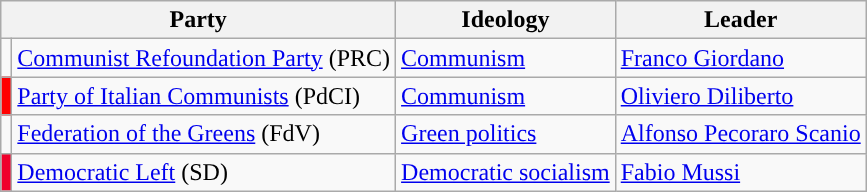<table class=wikitable style=text-align:left>
<tr>
<th colspan=2>Party</th>
<th>Ideology</th>
<th>Leader</th>
</tr>
<tr>
<td></td>
<td><a href='#'>Communist Refoundation Party</a> (PRC)</td>
<td><a href='#'>Communism</a></td>
<td><a href='#'>Franco Giordano</a></td>
</tr>
<tr>
<td bgcolor="red"></td>
<td><a href='#'>Party of Italian Communists</a> (PdCI)</td>
<td><a href='#'>Communism</a></td>
<td><a href='#'>Oliviero Diliberto</a></td>
</tr>
<tr>
<td></td>
<td><a href='#'>Federation of the Greens</a> (FdV)</td>
<td><a href='#'>Green politics</a></td>
<td><a href='#'>Alfonso Pecoraro Scanio</a></td>
</tr>
<tr>
<td bgcolor="#F0002B"></td>
<td><a href='#'>Democratic Left</a> (SD)</td>
<td><a href='#'>Democratic socialism</a></td>
<td><a href='#'>Fabio Mussi</a></td>
</tr>
</table>
